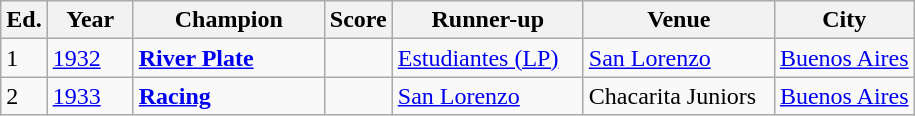<table class="wikitable sortable">
<tr>
<th>Ed.</th>
<th width=50px>Year</th>
<th width=120px>Champion</th>
<th>Score</th>
<th width=120px>Runner-up</th>
<th width=120px>Venue</th>
<th>City</th>
</tr>
<tr>
<td>1</td>
<td><a href='#'>1932</a></td>
<td><strong><a href='#'>River Plate</a></strong></td>
<td></td>
<td><a href='#'>Estudiantes (LP)</a></td>
<td><a href='#'>San Lorenzo</a></td>
<td><a href='#'>Buenos Aires</a></td>
</tr>
<tr>
<td>2</td>
<td><a href='#'>1933</a></td>
<td><strong><a href='#'>Racing</a></strong></td>
<td></td>
<td><a href='#'>San Lorenzo</a></td>
<td>Chacarita Juniors</td>
<td><a href='#'>Buenos Aires</a></td>
</tr>
</table>
